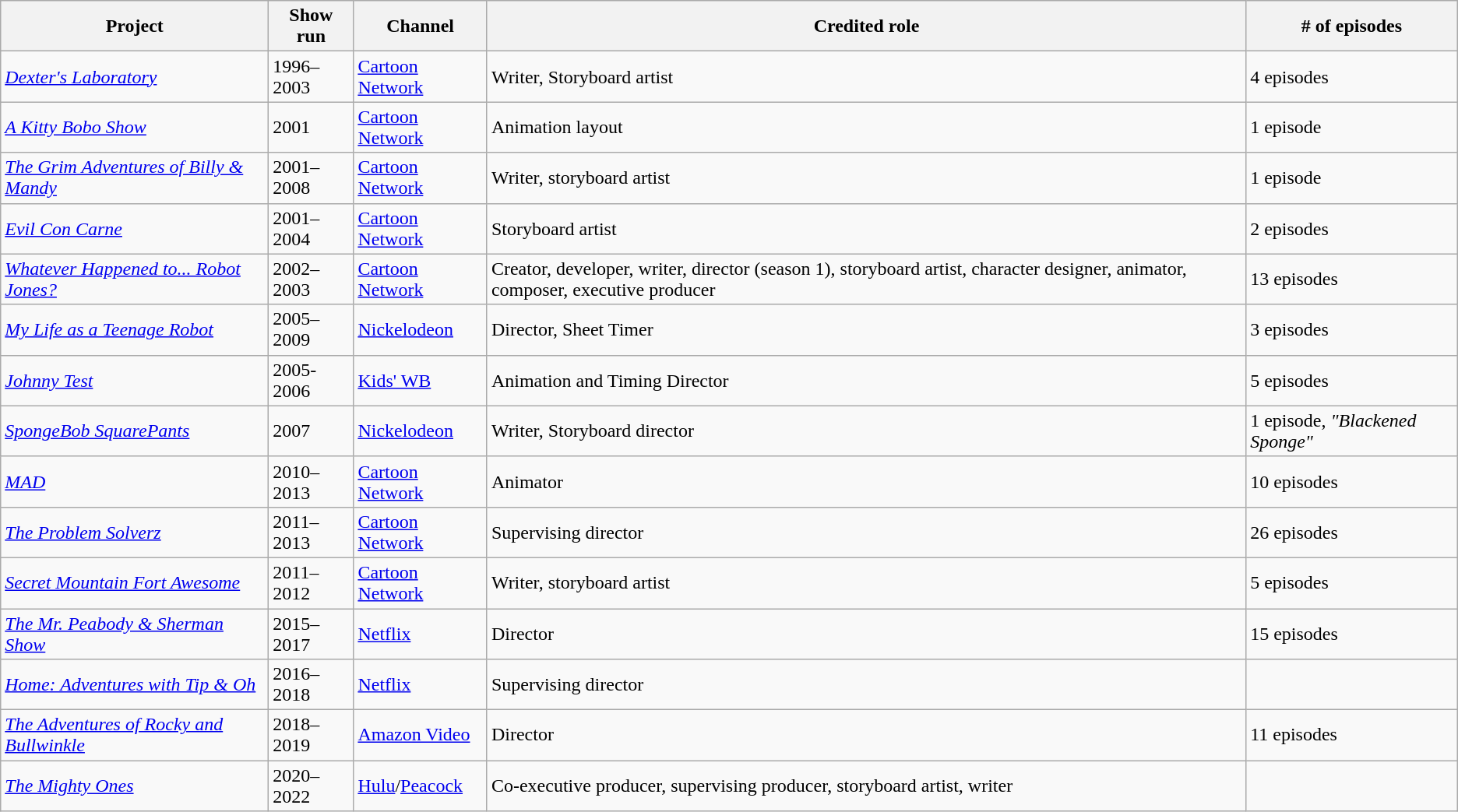<table class="wikitable">
<tr>
<th>Project</th>
<th>Show run</th>
<th>Channel</th>
<th>Credited role</th>
<th># of episodes</th>
</tr>
<tr>
<td><em><a href='#'>Dexter's Laboratory</a></em></td>
<td>1996–2003</td>
<td><a href='#'>Cartoon Network</a></td>
<td>Writer, Storyboard artist</td>
<td>4 episodes</td>
</tr>
<tr>
<td><em><a href='#'>A Kitty Bobo Show</a></em></td>
<td>2001</td>
<td><a href='#'>Cartoon Network</a></td>
<td>Animation layout</td>
<td>1 episode</td>
</tr>
<tr>
<td><em><a href='#'>The Grim Adventures of Billy & Mandy</a></em></td>
<td>2001–2008</td>
<td><a href='#'>Cartoon Network</a></td>
<td>Writer, storyboard artist</td>
<td>1 episode</td>
</tr>
<tr>
<td><em><a href='#'>Evil Con Carne</a></em></td>
<td>2001–2004</td>
<td><a href='#'>Cartoon Network</a></td>
<td>Storyboard artist</td>
<td>2 episodes</td>
</tr>
<tr>
<td><em><a href='#'>Whatever Happened to... Robot Jones?</a></em></td>
<td>2002–2003</td>
<td><a href='#'>Cartoon Network</a></td>
<td>Creator, developer, writer, director (season 1), storyboard artist, character designer, animator, composer, executive producer</td>
<td>13 episodes</td>
</tr>
<tr>
<td><em><a href='#'>My Life as a Teenage Robot</a></em></td>
<td>2005–2009</td>
<td><a href='#'>Nickelodeon</a></td>
<td>Director, Sheet Timer</td>
<td>3 episodes</td>
</tr>
<tr>
<td><em><a href='#'>Johnny Test</a></em></td>
<td>2005-2006</td>
<td><a href='#'>Kids' WB</a></td>
<td>Animation and Timing Director</td>
<td>5 episodes</td>
</tr>
<tr>
<td><em><a href='#'>SpongeBob SquarePants</a></em></td>
<td>2007</td>
<td><a href='#'>Nickelodeon</a></td>
<td>Writer, Storyboard director</td>
<td>1 episode, <em>"Blackened Sponge"</em></td>
</tr>
<tr>
<td><em><a href='#'>MAD</a></em></td>
<td>2010–2013</td>
<td><a href='#'>Cartoon Network</a></td>
<td>Animator</td>
<td>10 episodes</td>
</tr>
<tr>
<td><em><a href='#'>The Problem Solverz</a></em></td>
<td>2011–2013</td>
<td><a href='#'>Cartoon Network</a></td>
<td>Supervising director</td>
<td>26 episodes</td>
</tr>
<tr>
<td><em><a href='#'>Secret Mountain Fort Awesome</a></em></td>
<td>2011–2012</td>
<td><a href='#'>Cartoon Network</a></td>
<td>Writer, storyboard artist</td>
<td>5 episodes</td>
</tr>
<tr>
<td><em><a href='#'>The Mr. Peabody & Sherman Show</a></em></td>
<td>2015–2017</td>
<td><a href='#'>Netflix</a></td>
<td>Director</td>
<td>15 episodes</td>
</tr>
<tr>
<td><em><a href='#'>Home: Adventures with Tip & Oh</a></em></td>
<td>2016–2018</td>
<td><a href='#'>Netflix</a></td>
<td>Supervising director</td>
<td></td>
</tr>
<tr>
<td><em><a href='#'>The Adventures of Rocky and Bullwinkle</a></em></td>
<td>2018–2019</td>
<td><a href='#'>Amazon Video</a></td>
<td>Director</td>
<td>11 episodes</td>
</tr>
<tr>
<td><em><a href='#'>The Mighty Ones</a></em></td>
<td>2020–2022</td>
<td><a href='#'>Hulu</a>/<a href='#'>Peacock</a></td>
<td>Co-executive producer, supervising producer, storyboard artist, writer</td>
<td></td>
</tr>
</table>
